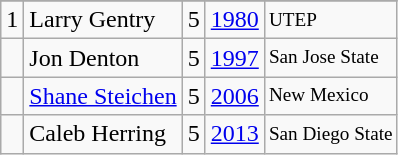<table class="wikitable">
<tr>
</tr>
<tr>
<td>1</td>
<td>Larry Gentry</td>
<td>5</td>
<td><a href='#'>1980</a></td>
<td style="font-size:80%;">UTEP</td>
</tr>
<tr>
<td></td>
<td>Jon Denton</td>
<td>5</td>
<td><a href='#'>1997</a></td>
<td style="font-size:80%;">San Jose State</td>
</tr>
<tr>
<td></td>
<td><a href='#'>Shane Steichen</a></td>
<td>5</td>
<td><a href='#'>2006</a></td>
<td style="font-size:80%;">New Mexico</td>
</tr>
<tr>
<td></td>
<td>Caleb Herring</td>
<td>5</td>
<td><a href='#'>2013</a></td>
<td style="font-size:80%;">San Diego State</td>
</tr>
</table>
